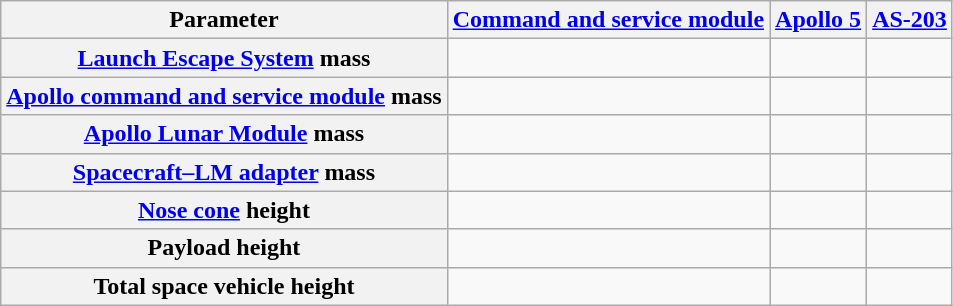<table class="wikitable">
<tr>
<th>Parameter</th>
<th><a href='#'>Command and service module</a></th>
<th><a href='#'>Apollo 5</a></th>
<th><a href='#'>AS-203</a></th>
</tr>
<tr>
<th><a href='#'>Launch Escape System</a> mass</th>
<td></td>
<td></td>
<td></td>
</tr>
<tr>
<th><a href='#'>Apollo command and service module</a> mass</th>
<td></td>
<td></td>
<td></td>
</tr>
<tr>
<th><a href='#'>Apollo Lunar Module</a> mass</th>
<td></td>
<td></td>
<td></td>
</tr>
<tr>
<th><a href='#'>Spacecraft–LM adapter</a> mass</th>
<td></td>
<td></td>
<td></td>
</tr>
<tr>
<th><a href='#'>Nose cone</a> height</th>
<td></td>
<td></td>
<td></td>
</tr>
<tr>
<th>Payload height</th>
<td></td>
<td></td>
<td></td>
</tr>
<tr>
<th>Total space vehicle height</th>
<td></td>
<td></td>
<td></td>
</tr>
</table>
